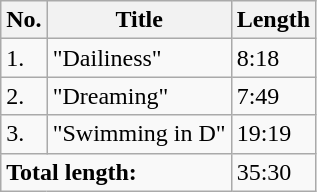<table class="wikitable">
<tr>
<th>No.</th>
<th>Title</th>
<th>Length</th>
</tr>
<tr>
<td>1.</td>
<td>"Dailiness"</td>
<td>8:18</td>
</tr>
<tr>
<td>2.</td>
<td>"Dreaming"</td>
<td>7:49</td>
</tr>
<tr>
<td>3.</td>
<td>"Swimming in D"</td>
<td>19:19</td>
</tr>
<tr>
<td colspan="2"><strong>Total length:</strong></td>
<td>35:30</td>
</tr>
</table>
